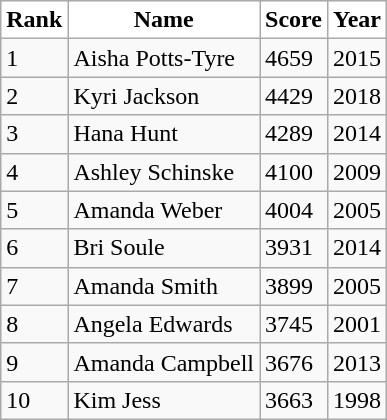<table class="wikitable">
<tr>
<th style="background:white">Rank</th>
<th style="background:white">Name</th>
<th style="background:white">Score</th>
<th style="background:white">Year</th>
</tr>
<tr>
<td>1</td>
<td>Aisha Potts-Tyre</td>
<td>4659</td>
<td>2015</td>
</tr>
<tr>
<td>2</td>
<td>Kyri Jackson</td>
<td>4429</td>
<td>2018</td>
</tr>
<tr>
<td>3</td>
<td>Hana Hunt</td>
<td>4289</td>
<td>2014</td>
</tr>
<tr>
<td>4</td>
<td>Ashley Schinske</td>
<td>4100</td>
<td>2009</td>
</tr>
<tr>
<td>5</td>
<td>Amanda Weber</td>
<td>4004</td>
<td>2005</td>
</tr>
<tr>
<td>6</td>
<td>Bri Soule</td>
<td>3931</td>
<td>2014</td>
</tr>
<tr>
<td>7</td>
<td>Amanda Smith</td>
<td>3899</td>
<td>2005</td>
</tr>
<tr>
<td>8</td>
<td>Angela Edwards</td>
<td>3745</td>
<td>2001</td>
</tr>
<tr>
<td>9</td>
<td>Amanda Campbell</td>
<td>3676</td>
<td>2013</td>
</tr>
<tr>
<td>10</td>
<td>Kim Jess</td>
<td>3663</td>
<td>1998</td>
</tr>
</table>
